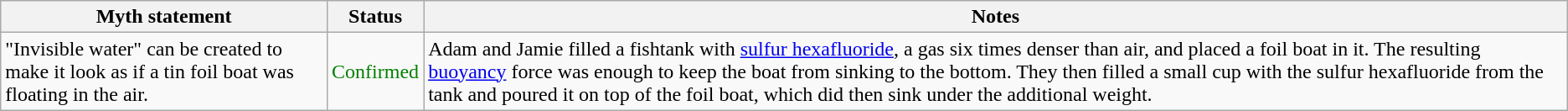<table class="wikitable plainrowheaders">
<tr>
<th>Myth statement</th>
<th>Status</th>
<th>Notes</th>
</tr>
<tr>
<td>"Invisible water" can be created to make it look as if a tin foil boat was floating in the air.</td>
<td style="color:green">Confirmed</td>
<td>Adam and Jamie filled a fishtank with <a href='#'>sulfur hexafluoride</a>, a gas six times denser than air, and placed a foil boat in it. The resulting <a href='#'>buoyancy</a> force was enough to keep the boat from sinking to the bottom. They then filled a small cup with the sulfur hexafluoride from the tank and poured it on top of the foil boat, which did then sink under the additional weight.</td>
</tr>
</table>
